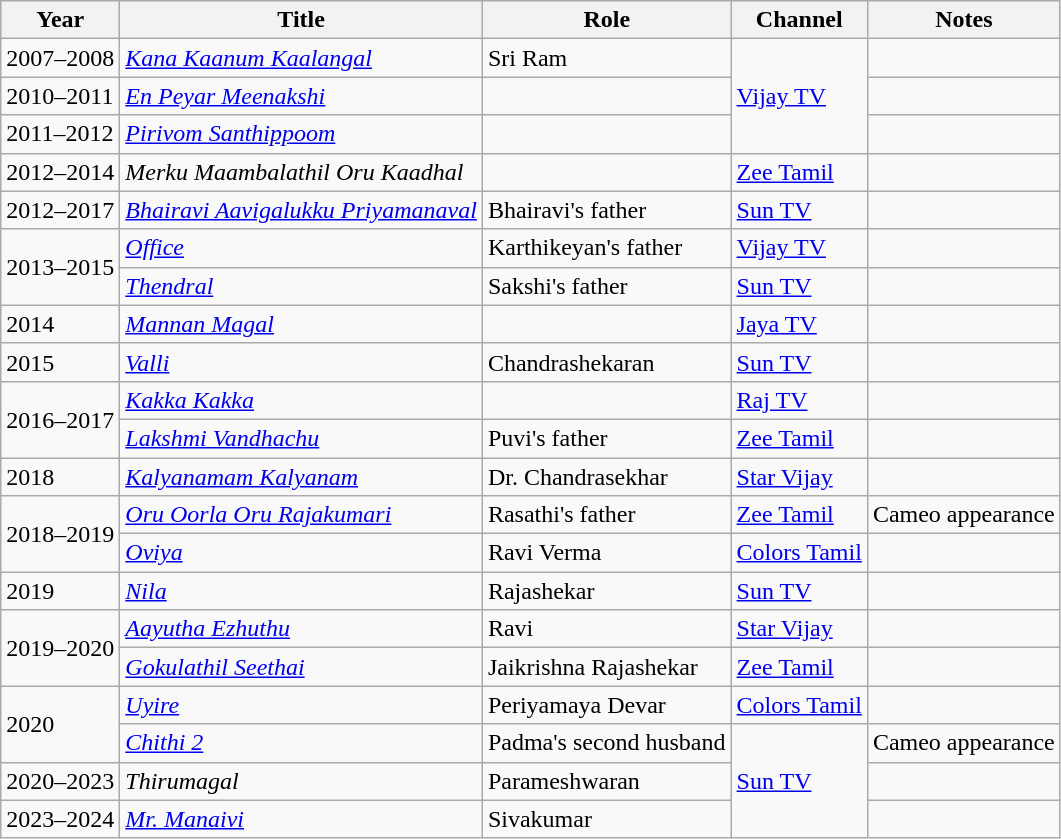<table class="wikitable">
<tr>
<th>Year</th>
<th>Title</th>
<th>Role</th>
<th>Channel</th>
<th>Notes</th>
</tr>
<tr>
<td>2007–2008</td>
<td><em><a href='#'>Kana Kaanum Kaalangal</a></em></td>
<td>Sri Ram</td>
<td rowspan=3><a href='#'>Vijay TV</a></td>
<td></td>
</tr>
<tr>
<td>2010–2011</td>
<td><em><a href='#'>En Peyar Meenakshi</a></em></td>
<td></td>
<td></td>
</tr>
<tr>
<td>2011–2012</td>
<td><em><a href='#'>Pirivom Santhippoom</a></em></td>
<td></td>
<td></td>
</tr>
<tr>
<td>2012–2014</td>
<td><em>Merku Maambalathil Oru Kaadhal</em></td>
<td></td>
<td><a href='#'>Zee Tamil</a></td>
<td></td>
</tr>
<tr>
<td>2012–2017</td>
<td><em><a href='#'>Bhairavi Aavigalukku Priyamanaval</a></em></td>
<td>Bhairavi's father</td>
<td><a href='#'>Sun TV</a></td>
<td></td>
</tr>
<tr>
<td rowspan=2>2013–2015</td>
<td><em><a href='#'>Office</a></em></td>
<td>Karthikeyan's father</td>
<td><a href='#'>Vijay TV</a></td>
<td></td>
</tr>
<tr>
<td><em><a href='#'>Thendral</a></em></td>
<td>Sakshi's father</td>
<td><a href='#'>Sun TV</a></td>
<td></td>
</tr>
<tr>
<td>2014</td>
<td><em><a href='#'>Mannan Magal</a></em></td>
<td></td>
<td><a href='#'>Jaya TV</a></td>
<td></td>
</tr>
<tr>
<td>2015</td>
<td><em><a href='#'>Valli</a></em></td>
<td>Chandrashekaran</td>
<td><a href='#'>Sun TV</a></td>
<td></td>
</tr>
<tr>
<td rowspan=2>2016–2017</td>
<td><em><a href='#'>Kakka Kakka</a></em></td>
<td></td>
<td><a href='#'>Raj TV</a></td>
<td></td>
</tr>
<tr>
<td><em><a href='#'>Lakshmi Vandhachu</a></em></td>
<td>Puvi's father</td>
<td><a href='#'>Zee Tamil</a></td>
<td></td>
</tr>
<tr>
<td>2018</td>
<td><em><a href='#'>Kalyanamam Kalyanam</a></em></td>
<td>Dr. Chandrasekhar</td>
<td><a href='#'>Star Vijay</a></td>
<td></td>
</tr>
<tr>
<td rowspan=2>2018–2019</td>
<td><em><a href='#'>Oru Oorla Oru Rajakumari</a></em></td>
<td>Rasathi's father</td>
<td><a href='#'>Zee Tamil</a></td>
<td>Cameo appearance</td>
</tr>
<tr>
<td><em><a href='#'>Oviya</a></em></td>
<td>Ravi Verma</td>
<td><a href='#'>Colors Tamil</a></td>
<td></td>
</tr>
<tr>
<td>2019</td>
<td><em><a href='#'>Nila</a></em></td>
<td>Rajashekar</td>
<td><a href='#'>Sun TV</a></td>
<td></td>
</tr>
<tr>
<td rowspan=2>2019–2020</td>
<td><em><a href='#'>Aayutha Ezhuthu</a></em></td>
<td>Ravi</td>
<td><a href='#'>Star Vijay</a></td>
<td></td>
</tr>
<tr>
<td><em><a href='#'>Gokulathil Seethai</a></em></td>
<td>Jaikrishna Rajashekar</td>
<td><a href='#'>Zee Tamil</a></td>
<td></td>
</tr>
<tr>
<td rowspan=2>2020</td>
<td><em><a href='#'>Uyire</a></em></td>
<td>Periyamaya Devar</td>
<td><a href='#'>Colors Tamil</a></td>
<td></td>
</tr>
<tr>
<td><em><a href='#'>Chithi 2</a></em></td>
<td>Padma's second husband</td>
<td rowspan=3><a href='#'>Sun TV</a></td>
<td>Cameo appearance</td>
</tr>
<tr>
<td>2020–2023</td>
<td><em>Thirumagal</em></td>
<td>Parameshwaran</td>
<td></td>
</tr>
<tr>
<td>2023–2024</td>
<td><em><a href='#'>Mr. Manaivi</a></em></td>
<td>Sivakumar</td>
<td></td>
</tr>
</table>
